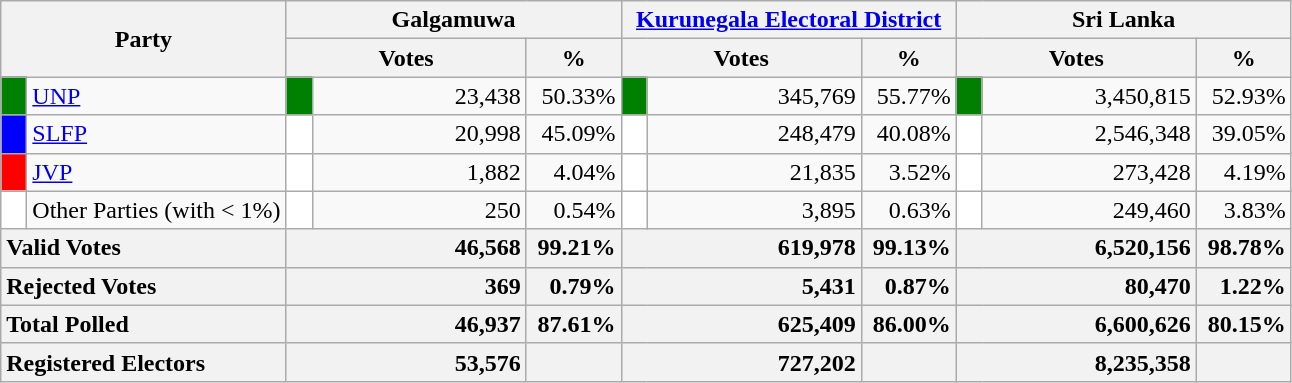<table class="wikitable">
<tr>
<th colspan="2" width="144px"rowspan="2">Party</th>
<th colspan="3" width="216px">Galgamuwa</th>
<th colspan="3" width="216px"><a href='#'>Kurunegala Electoral District</a></th>
<th colspan="3" width="216px">Sri Lanka</th>
</tr>
<tr>
<th colspan="2" width="144px">Votes</th>
<th>%</th>
<th colspan="2" width="144px">Votes</th>
<th>%</th>
<th colspan="2" width="144px">Votes</th>
<th>%</th>
</tr>
<tr>
<td style="background-color:green;" width="10px"></td>
<td style="text-align:left;"><a href='#'>UNP</a></td>
<td style="background-color:green;" width="10px"></td>
<td style="text-align:right;">23,438</td>
<td style="text-align:right;">50.33%</td>
<td style="background-color:green;" width="10px"></td>
<td style="text-align:right;">345,769</td>
<td style="text-align:right;">55.77%</td>
<td style="background-color:green;" width="10px"></td>
<td style="text-align:right;">3,450,815</td>
<td style="text-align:right;">52.93%</td>
</tr>
<tr>
<td style="background-color:blue;" width="10px"></td>
<td style="text-align:left;"><a href='#'>SLFP</a></td>
<td style="background-color:white;" width="10px"></td>
<td style="text-align:right;">20,998</td>
<td style="text-align:right;">45.09%</td>
<td style="background-color:white;" width="10px"></td>
<td style="text-align:right;">248,479</td>
<td style="text-align:right;">40.08%</td>
<td style="background-color:white;" width="10px"></td>
<td style="text-align:right;">2,546,348</td>
<td style="text-align:right;">39.05%</td>
</tr>
<tr>
<td style="background-color:red;" width="10px"></td>
<td style="text-align:left;"><a href='#'>JVP</a></td>
<td style="background-color:white;" width="10px"></td>
<td style="text-align:right;">1,882</td>
<td style="text-align:right;">4.04%</td>
<td style="background-color:white;" width="10px"></td>
<td style="text-align:right;">21,835</td>
<td style="text-align:right;">3.52%</td>
<td style="background-color:white;" width="10px"></td>
<td style="text-align:right;">273,428</td>
<td style="text-align:right;">4.19%</td>
</tr>
<tr>
<td style="background-color:white;" width="10px"></td>
<td style="text-align:left;">Other Parties (with < 1%)</td>
<td style="background-color:white;" width="10px"></td>
<td style="text-align:right;">250</td>
<td style="text-align:right;">0.54%</td>
<td style="background-color:white;" width="10px"></td>
<td style="text-align:right;">3,895</td>
<td style="text-align:right;">0.63%</td>
<td style="background-color:white;" width="10px"></td>
<td style="text-align:right;">249,460</td>
<td style="text-align:right;">3.83%</td>
</tr>
<tr>
<th colspan="2" width="144px"style="text-align:left;">Valid Votes</th>
<th style="text-align:right;"colspan="2" width="144px">46,568</th>
<th style="text-align:right;">99.21%</th>
<th style="text-align:right;"colspan="2" width="144px">619,978</th>
<th style="text-align:right;">99.13%</th>
<th style="text-align:right;"colspan="2" width="144px">6,520,156</th>
<th style="text-align:right;">98.78%</th>
</tr>
<tr>
<th colspan="2" width="144px"style="text-align:left;">Rejected Votes</th>
<th style="text-align:right;"colspan="2" width="144px">369</th>
<th style="text-align:right;">0.79%</th>
<th style="text-align:right;"colspan="2" width="144px">5,431</th>
<th style="text-align:right;">0.87%</th>
<th style="text-align:right;"colspan="2" width="144px">80,470</th>
<th style="text-align:right;">1.22%</th>
</tr>
<tr>
<th colspan="2" width="144px"style="text-align:left;">Total Polled</th>
<th style="text-align:right;"colspan="2" width="144px">46,937</th>
<th style="text-align:right;">87.61%</th>
<th style="text-align:right;"colspan="2" width="144px">625,409</th>
<th style="text-align:right;">86.00%</th>
<th style="text-align:right;"colspan="2" width="144px">6,600,626</th>
<th style="text-align:right;">80.15%</th>
</tr>
<tr>
<th colspan="2" width="144px"style="text-align:left;">Registered Electors</th>
<th style="text-align:right;"colspan="2" width="144px">53,576</th>
<th></th>
<th style="text-align:right;"colspan="2" width="144px">727,202</th>
<th></th>
<th style="text-align:right;"colspan="2" width="144px">8,235,358</th>
<th></th>
</tr>
</table>
